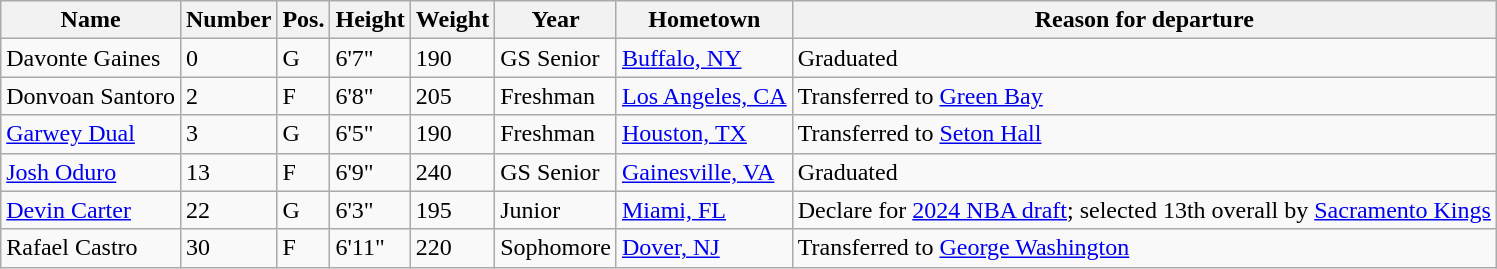<table class="wikitable sortable" border="1">
<tr>
<th>Name</th>
<th>Number</th>
<th>Pos.</th>
<th>Height</th>
<th>Weight</th>
<th>Year</th>
<th>Hometown</th>
<th class="unsortable">Reason for departure</th>
</tr>
<tr>
<td>Davonte Gaines</td>
<td>0</td>
<td>G</td>
<td>6'7"</td>
<td>190</td>
<td>GS Senior</td>
<td><a href='#'>Buffalo, NY</a></td>
<td>Graduated</td>
</tr>
<tr>
<td>Donvoan Santoro</td>
<td>2</td>
<td>F</td>
<td>6'8"</td>
<td>205</td>
<td>Freshman</td>
<td><a href='#'>Los Angeles, CA</a></td>
<td>Transferred to <a href='#'>Green Bay</a></td>
</tr>
<tr>
<td><a href='#'>Garwey Dual</a></td>
<td>3</td>
<td>G</td>
<td>6'5"</td>
<td>190</td>
<td>Freshman</td>
<td><a href='#'>Houston, TX</a></td>
<td>Transferred to <a href='#'>Seton Hall</a></td>
</tr>
<tr>
<td><a href='#'>Josh Oduro</a></td>
<td>13</td>
<td>F</td>
<td>6'9"</td>
<td>240</td>
<td>GS Senior</td>
<td><a href='#'>Gainesville, VA</a></td>
<td>Graduated</td>
</tr>
<tr>
<td><a href='#'>Devin Carter</a></td>
<td>22</td>
<td>G</td>
<td>6'3"</td>
<td>195</td>
<td>Junior</td>
<td><a href='#'>Miami, FL</a></td>
<td>Declare for <a href='#'>2024 NBA draft</a>; selected 13th overall by <a href='#'>Sacramento Kings</a></td>
</tr>
<tr>
<td>Rafael Castro</td>
<td>30</td>
<td>F</td>
<td>6'11"</td>
<td>220</td>
<td> Sophomore</td>
<td><a href='#'>Dover, NJ</a></td>
<td>Transferred to <a href='#'>George Washington</a></td>
</tr>
</table>
